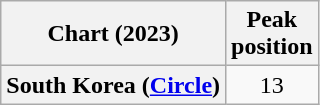<table class="wikitable plainrowheaders" style="text-align:center">
<tr>
<th scope="col">Chart (2023)</th>
<th scope="col">Peak<br>position</th>
</tr>
<tr>
<th scope="row">South Korea (<a href='#'>Circle</a>)</th>
<td>13</td>
</tr>
</table>
